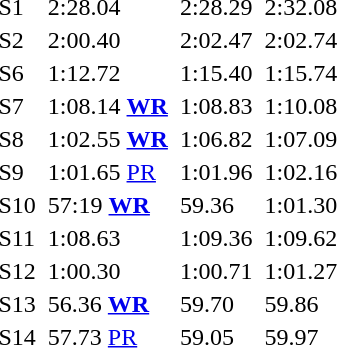<table>
<tr>
<td>S1 <br></td>
<td></td>
<td>2:28.04</td>
<td></td>
<td>2:28.29</td>
<td></td>
<td>2:32.08</td>
</tr>
<tr>
<td>S2 <br></td>
<td></td>
<td>2:00.40</td>
<td></td>
<td>2:02.47</td>
<td></td>
<td>2:02.74</td>
</tr>
<tr>
<td>S6 <br></td>
<td></td>
<td>1:12.72</td>
<td></td>
<td>1:15.40</td>
<td></td>
<td>1:15.74</td>
</tr>
<tr>
<td>S7 <br></td>
<td></td>
<td>1:08.14 <strong><a href='#'>WR</a></strong></td>
<td></td>
<td>1:08.83</td>
<td></td>
<td>1:10.08</td>
</tr>
<tr>
<td>S8 <br></td>
<td></td>
<td>1:02.55 <strong><a href='#'>WR</a></strong></td>
<td></td>
<td>1:06.82</td>
<td></td>
<td>1:07.09</td>
</tr>
<tr>
<td>S9 <br></td>
<td></td>
<td>1:01.65 <a href='#'>PR</a></td>
<td></td>
<td>1:01.96</td>
<td></td>
<td>1:02.16</td>
</tr>
<tr>
<td>S10 <br></td>
<td></td>
<td>57:19 <strong><a href='#'>WR</a></strong></td>
<td></td>
<td>59.36</td>
<td></td>
<td>1:01.30</td>
</tr>
<tr>
<td>S11 <br></td>
<td></td>
<td>1:08.63</td>
<td></td>
<td>1:09.36</td>
<td></td>
<td>1:09.62</td>
</tr>
<tr>
<td>S12 <br></td>
<td></td>
<td>1:00.30</td>
<td></td>
<td>1:00.71</td>
<td></td>
<td>1:01.27</td>
</tr>
<tr>
<td>S13 <br></td>
<td></td>
<td>56.36 <strong><a href='#'>WR</a></strong></td>
<td></td>
<td>59.70</td>
<td></td>
<td>59.86</td>
</tr>
<tr>
<td>S14 <br></td>
<td></td>
<td>57.73 <a href='#'>PR</a></td>
<td></td>
<td>59.05</td>
<td></td>
<td>59.97</td>
</tr>
</table>
